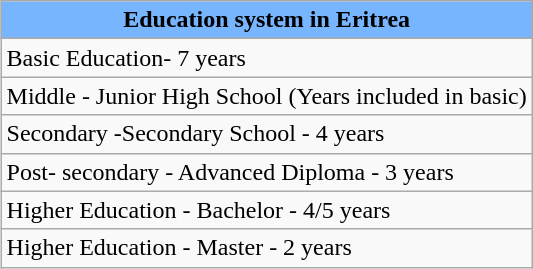<table class="wikitable" style="float: right; margin-center: 10px"}>
<tr>
<th scope="col" style="background:#77B5FE;">Education system in Eritrea</th>
</tr>
<tr>
<td>Basic Education- 7 years</td>
</tr>
<tr>
<td>Middle - Junior High School (Years included in basic)</td>
</tr>
<tr>
<td>Secondary -Secondary School - 4 years</td>
</tr>
<tr>
<td>Post- secondary - Advanced Diploma - 3 years</td>
</tr>
<tr>
<td>Higher Education  - Bachelor - 4/5 years</td>
</tr>
<tr>
<td>Higher Education - Master - 2 years</td>
</tr>
</table>
